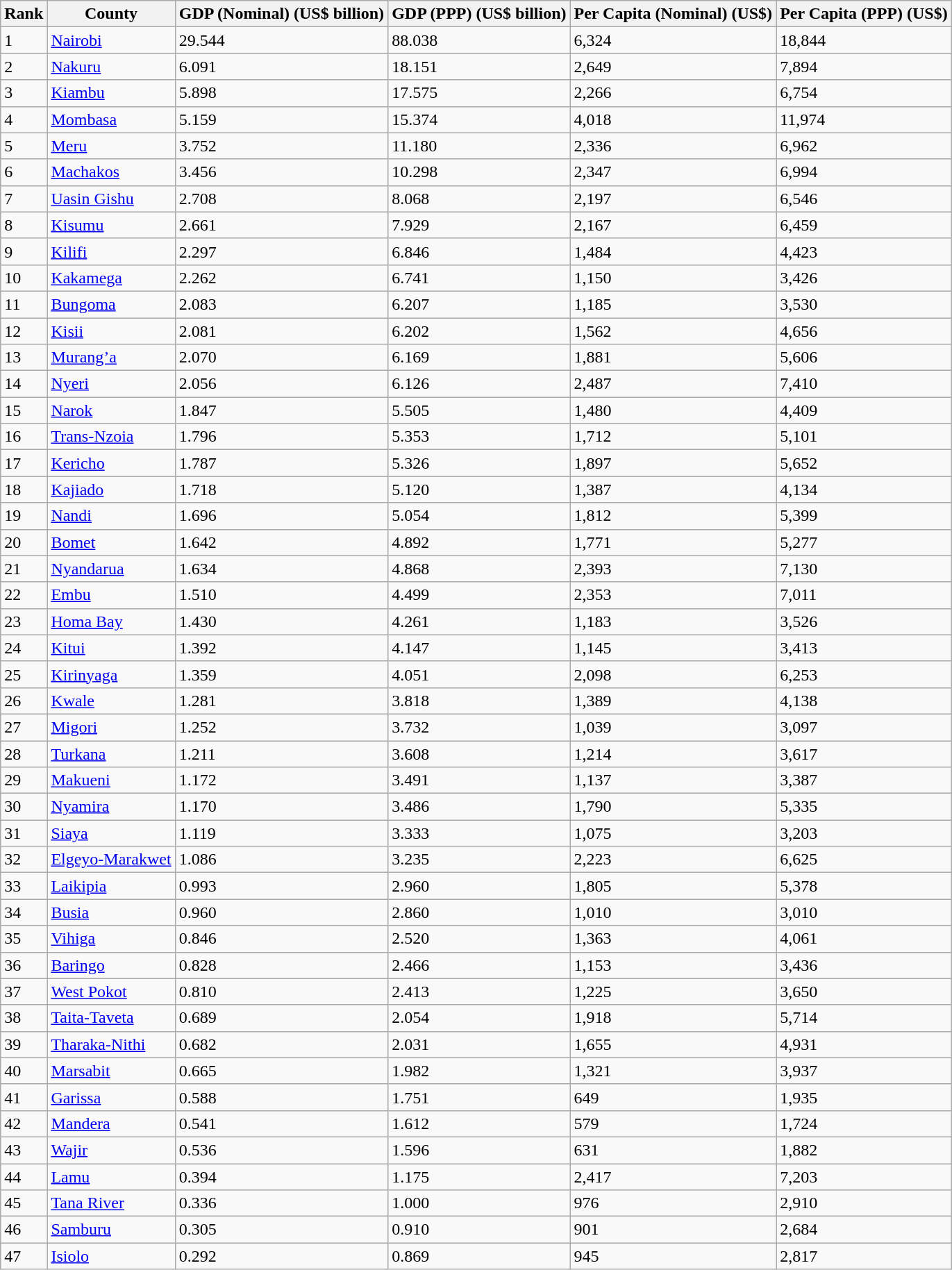<table class="wikitable sortable">
<tr>
<th>Rank</th>
<th>County</th>
<th>GDP (Nominal) (US$ billion)</th>
<th>GDP (PPP) (US$ billion)</th>
<th>Per Capita (Nominal) (US$)</th>
<th>Per Capita (PPP) (US$)</th>
</tr>
<tr>
<td>1</td>
<td> <a href='#'>Nairobi</a></td>
<td>29.544</td>
<td>88.038</td>
<td>6,324</td>
<td>18,844</td>
</tr>
<tr>
<td>2</td>
<td> <a href='#'>Nakuru</a></td>
<td>6.091</td>
<td>18.151</td>
<td>2,649</td>
<td>7,894</td>
</tr>
<tr>
<td>3</td>
<td> <a href='#'>Kiambu</a></td>
<td>5.898</td>
<td>17.575</td>
<td>2,266</td>
<td>6,754</td>
</tr>
<tr>
<td>4</td>
<td> <a href='#'>Mombasa</a></td>
<td>5.159</td>
<td>15.374</td>
<td>4,018</td>
<td>11,974</td>
</tr>
<tr>
<td>5</td>
<td> <a href='#'>Meru</a></td>
<td>3.752</td>
<td>11.180</td>
<td>2,336</td>
<td>6,962</td>
</tr>
<tr>
<td>6</td>
<td> <a href='#'>Machakos</a></td>
<td>3.456</td>
<td>10.298</td>
<td>2,347</td>
<td>6,994</td>
</tr>
<tr>
<td>7</td>
<td> <a href='#'>Uasin Gishu</a></td>
<td>2.708</td>
<td>8.068</td>
<td>2,197</td>
<td>6,546</td>
</tr>
<tr>
<td>8</td>
<td> <a href='#'>Kisumu</a></td>
<td>2.661</td>
<td>7.929</td>
<td>2,167</td>
<td>6,459</td>
</tr>
<tr>
<td>9</td>
<td> <a href='#'>Kilifi</a></td>
<td>2.297</td>
<td>6.846</td>
<td>1,484</td>
<td>4,423</td>
</tr>
<tr>
<td>10</td>
<td> <a href='#'>Kakamega</a></td>
<td>2.262</td>
<td>6.741</td>
<td>1,150</td>
<td>3,426</td>
</tr>
<tr>
<td>11</td>
<td> <a href='#'>Bungoma</a></td>
<td>2.083</td>
<td>6.207</td>
<td>1,185</td>
<td>3,530</td>
</tr>
<tr>
<td>12</td>
<td> <a href='#'>Kisii</a></td>
<td>2.081</td>
<td>6.202</td>
<td>1,562</td>
<td>4,656</td>
</tr>
<tr>
<td>13</td>
<td> <a href='#'>Murang’a</a></td>
<td>2.070</td>
<td>6.169</td>
<td>1,881</td>
<td>5,606</td>
</tr>
<tr>
<td>14</td>
<td> <a href='#'>Nyeri</a></td>
<td>2.056</td>
<td>6.126</td>
<td>2,487</td>
<td>7,410</td>
</tr>
<tr>
<td>15</td>
<td> <a href='#'>Narok</a></td>
<td>1.847</td>
<td>5.505</td>
<td>1,480</td>
<td>4,409</td>
</tr>
<tr>
<td>16</td>
<td> <a href='#'>Trans-Nzoia</a></td>
<td>1.796</td>
<td>5.353</td>
<td>1,712</td>
<td>5,101</td>
</tr>
<tr>
<td>17</td>
<td> <a href='#'>Kericho</a></td>
<td>1.787</td>
<td>5.326</td>
<td>1,897</td>
<td>5,652</td>
</tr>
<tr>
<td>18</td>
<td> <a href='#'>Kajiado</a></td>
<td>1.718</td>
<td>5.120</td>
<td>1,387</td>
<td>4,134</td>
</tr>
<tr>
<td>19</td>
<td> <a href='#'>Nandi</a></td>
<td>1.696</td>
<td>5.054</td>
<td>1,812</td>
<td>5,399</td>
</tr>
<tr>
<td>20</td>
<td> <a href='#'>Bomet</a></td>
<td>1.642</td>
<td>4.892</td>
<td>1,771</td>
<td>5,277</td>
</tr>
<tr>
<td>21</td>
<td> <a href='#'>Nyandarua</a></td>
<td>1.634</td>
<td>4.868</td>
<td>2,393</td>
<td>7,130</td>
</tr>
<tr>
<td>22</td>
<td> <a href='#'>Embu</a></td>
<td>1.510</td>
<td>4.499</td>
<td>2,353</td>
<td>7,011</td>
</tr>
<tr>
<td>23</td>
<td> <a href='#'>Homa Bay</a></td>
<td>1.430</td>
<td>4.261</td>
<td>1,183</td>
<td>3,526</td>
</tr>
<tr>
<td>24</td>
<td> <a href='#'>Kitui</a></td>
<td>1.392</td>
<td>4.147</td>
<td>1,145</td>
<td>3,413</td>
</tr>
<tr>
<td>25</td>
<td> <a href='#'>Kirinyaga</a></td>
<td>1.359</td>
<td>4.051</td>
<td>2,098</td>
<td>6,253</td>
</tr>
<tr>
<td>26</td>
<td> <a href='#'>Kwale</a></td>
<td>1.281</td>
<td>3.818</td>
<td>1,389</td>
<td>4,138</td>
</tr>
<tr>
<td>27</td>
<td> <a href='#'>Migori</a></td>
<td>1.252</td>
<td>3.732</td>
<td>1,039</td>
<td>3,097</td>
</tr>
<tr>
<td>28</td>
<td> <a href='#'>Turkana</a></td>
<td>1.211</td>
<td>3.608</td>
<td>1,214</td>
<td>3,617</td>
</tr>
<tr>
<td>29</td>
<td> <a href='#'>Makueni</a></td>
<td>1.172</td>
<td>3.491</td>
<td>1,137</td>
<td>3,387</td>
</tr>
<tr>
<td>30</td>
<td> <a href='#'>Nyamira</a></td>
<td>1.170</td>
<td>3.486</td>
<td>1,790</td>
<td>5,335</td>
</tr>
<tr>
<td>31</td>
<td> <a href='#'>Siaya</a></td>
<td>1.119</td>
<td>3.333</td>
<td>1,075</td>
<td>3,203</td>
</tr>
<tr>
<td>32</td>
<td> <a href='#'>Elgeyo-Marakwet</a></td>
<td>1.086</td>
<td>3.235</td>
<td>2,223</td>
<td>6,625</td>
</tr>
<tr>
<td>33</td>
<td> <a href='#'>Laikipia</a></td>
<td>0.993</td>
<td>2.960</td>
<td>1,805</td>
<td>5,378</td>
</tr>
<tr>
<td>34</td>
<td> <a href='#'>Busia</a></td>
<td>0.960</td>
<td>2.860</td>
<td>1,010</td>
<td>3,010</td>
</tr>
<tr>
<td>35</td>
<td> <a href='#'>Vihiga</a></td>
<td>0.846</td>
<td>2.520</td>
<td>1,363</td>
<td>4,061</td>
</tr>
<tr>
<td>36</td>
<td> <a href='#'>Baringo</a></td>
<td>0.828</td>
<td>2.466</td>
<td>1,153</td>
<td>3,436</td>
</tr>
<tr>
<td>37</td>
<td> <a href='#'>West Pokot</a></td>
<td>0.810</td>
<td>2.413</td>
<td>1,225</td>
<td>3,650</td>
</tr>
<tr>
<td>38</td>
<td> <a href='#'>Taita-Taveta</a></td>
<td>0.689</td>
<td>2.054</td>
<td>1,918</td>
<td>5,714</td>
</tr>
<tr>
<td>39</td>
<td> <a href='#'>Tharaka-Nithi</a></td>
<td>0.682</td>
<td>2.031</td>
<td>1,655</td>
<td>4,931</td>
</tr>
<tr>
<td>40</td>
<td> <a href='#'>Marsabit</a></td>
<td>0.665</td>
<td>1.982</td>
<td>1,321</td>
<td>3,937</td>
</tr>
<tr>
<td>41</td>
<td> <a href='#'>Garissa</a></td>
<td>0.588</td>
<td>1.751</td>
<td>649</td>
<td>1,935</td>
</tr>
<tr>
<td>42</td>
<td> <a href='#'>Mandera</a></td>
<td>0.541</td>
<td>1.612</td>
<td>579</td>
<td>1,724</td>
</tr>
<tr>
<td>43</td>
<td> <a href='#'>Wajir</a></td>
<td>0.536</td>
<td>1.596</td>
<td>631</td>
<td>1,882</td>
</tr>
<tr>
<td>44</td>
<td> <a href='#'>Lamu</a></td>
<td>0.394</td>
<td>1.175</td>
<td>2,417</td>
<td>7,203</td>
</tr>
<tr>
<td>45</td>
<td> <a href='#'>Tana River</a></td>
<td>0.336</td>
<td>1.000</td>
<td>976</td>
<td>2,910</td>
</tr>
<tr>
<td>46</td>
<td> <a href='#'>Samburu</a></td>
<td>0.305</td>
<td>0.910</td>
<td>901</td>
<td>2,684</td>
</tr>
<tr>
<td>47</td>
<td> <a href='#'>Isiolo</a></td>
<td>0.292</td>
<td>0.869</td>
<td>945</td>
<td>2,817</td>
</tr>
</table>
